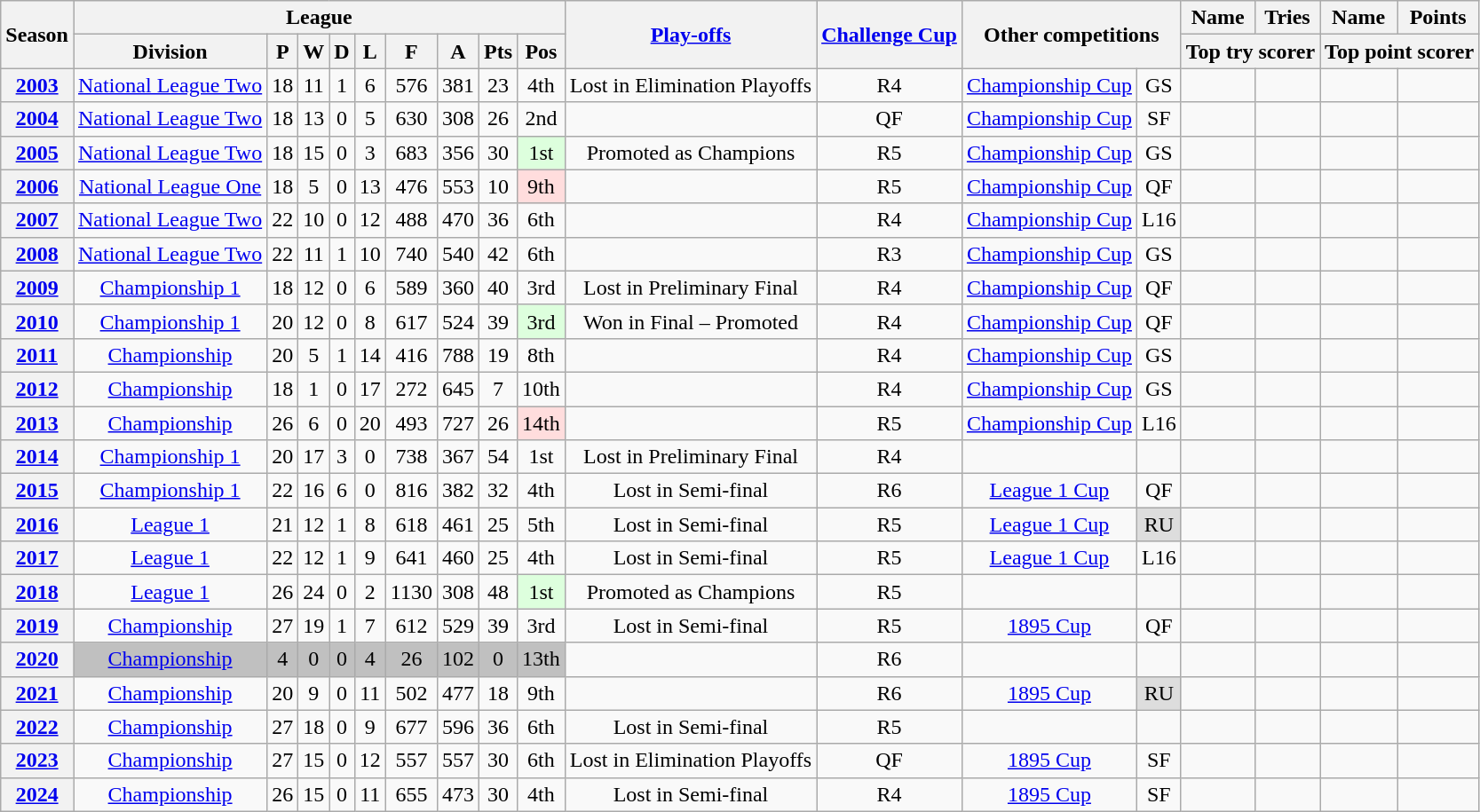<table class="wikitable" style="text-align: center">
<tr>
<th rowspan="2" scope="col">Season</th>
<th colspan="9" scope="col">League</th>
<th rowspan="2" scope="col"><a href='#'>Play-offs</a></th>
<th rowspan="2" scope="col"><a href='#'>Challenge Cup</a></th>
<th colspan="2" rowspan="2" scope="col">Other competitions</th>
<th scope="col">Name</th>
<th scope="col">Tries</th>
<th scope="col">Name</th>
<th scope="col">Points</th>
</tr>
<tr>
<th scope="col">Division</th>
<th scope="col">P</th>
<th scope="col">W</th>
<th scope="col">D</th>
<th scope="col">L</th>
<th scope="col">F</th>
<th scope="col">A</th>
<th scope="col">Pts</th>
<th scope="col">Pos</th>
<th colspan="2" scope="col">Top try scorer</th>
<th colspan="2" scope="col">Top point scorer</th>
</tr>
<tr>
<th><a href='#'>2003</a></th>
<td><a href='#'>National League Two</a></td>
<td>18</td>
<td>11</td>
<td>1</td>
<td>6</td>
<td>576</td>
<td>381</td>
<td>23</td>
<td>4th</td>
<td>Lost in Elimination Playoffs</td>
<td>R4</td>
<td><a href='#'>Championship Cup</a></td>
<td>GS</td>
<td></td>
<td></td>
<td></td>
<td></td>
</tr>
<tr>
<th><a href='#'>2004</a></th>
<td><a href='#'>National League Two</a></td>
<td>18</td>
<td>13</td>
<td>0</td>
<td>5</td>
<td>630</td>
<td>308</td>
<td>26</td>
<td>2nd</td>
<td></td>
<td>QF</td>
<td><a href='#'>Championship Cup</a></td>
<td>SF</td>
<td></td>
<td></td>
<td></td>
<td></td>
</tr>
<tr>
<th><a href='#'>2005</a></th>
<td><a href='#'>National League Two</a></td>
<td>18</td>
<td>15</td>
<td>0</td>
<td>3</td>
<td>683</td>
<td>356</td>
<td>30</td>
<td style="background:#ddffdd">1st</td>
<td>Promoted as Champions</td>
<td>R5</td>
<td><a href='#'>Championship Cup</a></td>
<td>GS</td>
<td></td>
<td></td>
<td></td>
<td></td>
</tr>
<tr>
<th><a href='#'>2006</a></th>
<td><a href='#'>National League One</a></td>
<td>18</td>
<td>5</td>
<td>0</td>
<td>13</td>
<td>476</td>
<td>553</td>
<td>10</td>
<td style="background:#ffdddd">9th</td>
<td></td>
<td>R5</td>
<td><a href='#'>Championship Cup</a></td>
<td>QF</td>
<td></td>
<td></td>
<td></td>
<td></td>
</tr>
<tr>
<th><a href='#'>2007</a></th>
<td><a href='#'>National League Two</a></td>
<td>22</td>
<td>10</td>
<td>0</td>
<td>12</td>
<td>488</td>
<td>470</td>
<td>36</td>
<td>6th</td>
<td></td>
<td>R4</td>
<td><a href='#'>Championship Cup</a></td>
<td>L16</td>
<td></td>
<td></td>
<td></td>
<td></td>
</tr>
<tr>
<th><a href='#'>2008</a></th>
<td><a href='#'>National League Two</a></td>
<td>22</td>
<td>11</td>
<td>1</td>
<td>10</td>
<td>740</td>
<td>540</td>
<td>42</td>
<td>6th</td>
<td></td>
<td>R3</td>
<td><a href='#'>Championship Cup</a></td>
<td>GS</td>
<td></td>
<td></td>
<td></td>
<td></td>
</tr>
<tr>
<th><a href='#'>2009</a></th>
<td><a href='#'>Championship 1</a></td>
<td>18</td>
<td>12</td>
<td>0</td>
<td>6</td>
<td>589</td>
<td>360</td>
<td>40</td>
<td>3rd</td>
<td>Lost in Preliminary Final</td>
<td>R4</td>
<td><a href='#'>Championship Cup</a></td>
<td>QF</td>
<td></td>
<td></td>
<td></td>
<td></td>
</tr>
<tr>
<th><a href='#'>2010</a></th>
<td><a href='#'>Championship 1</a></td>
<td>20</td>
<td>12</td>
<td>0</td>
<td>8</td>
<td>617</td>
<td>524</td>
<td>39</td>
<td style="background:#ddffdd">3rd</td>
<td>Won in Final – Promoted</td>
<td>R4</td>
<td><a href='#'>Championship Cup</a></td>
<td>QF</td>
<td></td>
<td></td>
<td></td>
<td></td>
</tr>
<tr>
<th><a href='#'>2011</a></th>
<td><a href='#'>Championship</a></td>
<td>20</td>
<td>5</td>
<td>1</td>
<td>14</td>
<td>416</td>
<td>788</td>
<td>19</td>
<td>8th</td>
<td></td>
<td>R4</td>
<td><a href='#'>Championship Cup</a></td>
<td>GS</td>
<td></td>
<td></td>
<td></td>
<td></td>
</tr>
<tr>
<th><a href='#'>2012</a></th>
<td><a href='#'>Championship</a></td>
<td>18</td>
<td>1</td>
<td>0</td>
<td>17</td>
<td>272</td>
<td>645</td>
<td>7</td>
<td>10th</td>
<td></td>
<td>R4</td>
<td><a href='#'>Championship Cup</a></td>
<td>GS</td>
<td></td>
<td></td>
<td></td>
<td></td>
</tr>
<tr>
<th><a href='#'>2013</a></th>
<td><a href='#'>Championship</a></td>
<td>26</td>
<td>6</td>
<td>0</td>
<td>20</td>
<td>493</td>
<td>727</td>
<td>26</td>
<td style="background:#ffdddd">14th</td>
<td></td>
<td>R5</td>
<td><a href='#'>Championship Cup</a></td>
<td>L16</td>
<td></td>
<td></td>
<td></td>
<td></td>
</tr>
<tr>
<th><a href='#'>2014</a></th>
<td><a href='#'>Championship 1</a></td>
<td>20</td>
<td>17</td>
<td>3</td>
<td>0</td>
<td>738</td>
<td>367</td>
<td>54</td>
<td>1st</td>
<td>Lost in Preliminary Final</td>
<td>R4</td>
<td></td>
<td></td>
<td></td>
<td></td>
<td></td>
<td></td>
</tr>
<tr>
<th><a href='#'>2015</a></th>
<td><a href='#'>Championship 1</a></td>
<td>22</td>
<td>16</td>
<td>6</td>
<td>0</td>
<td>816</td>
<td>382</td>
<td>32</td>
<td>4th</td>
<td>Lost in Semi-final</td>
<td>R6</td>
<td><a href='#'>League 1 Cup</a></td>
<td>QF</td>
<td></td>
<td></td>
<td></td>
<td></td>
</tr>
<tr>
<th><a href='#'>2016</a></th>
<td><a href='#'>League 1</a></td>
<td>21</td>
<td>12</td>
<td>1</td>
<td>8</td>
<td>618</td>
<td>461</td>
<td>25</td>
<td>5th</td>
<td>Lost in Semi-final</td>
<td>R5</td>
<td><a href='#'>League 1 Cup</a></td>
<td style="background-color:#DDD">RU</td>
<td></td>
<td></td>
<td></td>
<td></td>
</tr>
<tr>
<th><a href='#'>2017</a></th>
<td><a href='#'>League 1</a></td>
<td>22</td>
<td>12</td>
<td>1</td>
<td>9</td>
<td>641</td>
<td>460</td>
<td>25</td>
<td>4th</td>
<td>Lost in Semi-final</td>
<td>R5</td>
<td><a href='#'>League 1 Cup</a></td>
<td>L16</td>
<td></td>
<td></td>
<td></td>
<td></td>
</tr>
<tr>
<th><a href='#'>2018</a></th>
<td><a href='#'>League 1</a></td>
<td>26</td>
<td>24</td>
<td>0</td>
<td>2</td>
<td>1130</td>
<td>308</td>
<td>48</td>
<td style="background:#ddffdd">1st</td>
<td>Promoted as Champions</td>
<td>R5</td>
<td></td>
<td></td>
<td></td>
<td></td>
<td></td>
<td></td>
</tr>
<tr>
<th><a href='#'>2019</a></th>
<td><a href='#'>Championship</a></td>
<td>27</td>
<td>19</td>
<td>1</td>
<td>7</td>
<td>612</td>
<td>529</td>
<td>39</td>
<td>3rd</td>
<td>Lost in Semi-final</td>
<td>R5</td>
<td><a href='#'>1895 Cup</a></td>
<td>QF</td>
<td></td>
<td></td>
<td></td>
<td></td>
</tr>
<tr>
<th><a href='#'>2020</a></th>
<td style="background:#C0C0C0;"><a href='#'>Championship</a></td>
<td style="background:#C0C0C0;">4</td>
<td style="background:#C0C0C0;">0</td>
<td style="background:#C0C0C0;">0</td>
<td style="background:#C0C0C0;">4</td>
<td style="background:#C0C0C0;">26</td>
<td style="background:#C0C0C0;">102</td>
<td style="background:#C0C0C0;">0</td>
<td style="background:#C0C0C0;">13th</td>
<td></td>
<td>R6</td>
<td></td>
<td></td>
<td></td>
<td></td>
<td></td>
<td></td>
</tr>
<tr>
<th><a href='#'>2021</a></th>
<td><a href='#'>Championship</a></td>
<td>20</td>
<td>9</td>
<td>0</td>
<td>11</td>
<td>502</td>
<td>477</td>
<td>18</td>
<td>9th</td>
<td></td>
<td>R6</td>
<td><a href='#'>1895 Cup</a></td>
<td style="background-color:#DDD">RU</td>
<td></td>
<td></td>
<td></td>
<td></td>
</tr>
<tr>
<th><a href='#'>2022</a></th>
<td><a href='#'>Championship</a></td>
<td>27</td>
<td>18</td>
<td>0</td>
<td>9</td>
<td>677</td>
<td>596</td>
<td>36</td>
<td>6th</td>
<td>Lost in Semi-final</td>
<td>R5</td>
<td></td>
<td></td>
<td></td>
<td></td>
<td></td>
<td></td>
</tr>
<tr>
<th><a href='#'>2023</a></th>
<td><a href='#'>Championship</a></td>
<td>27</td>
<td>15</td>
<td>0</td>
<td>12</td>
<td>557</td>
<td>557</td>
<td>30</td>
<td>6th</td>
<td>Lost in Elimination Playoffs</td>
<td>QF</td>
<td><a href='#'>1895 Cup</a></td>
<td>SF</td>
<td></td>
<td></td>
<td></td>
<td></td>
</tr>
<tr>
<th><a href='#'>2024</a></th>
<td><a href='#'>Championship</a></td>
<td>26</td>
<td>15</td>
<td>0</td>
<td>11</td>
<td>655</td>
<td>473</td>
<td>30</td>
<td>4th</td>
<td>Lost in Semi-final</td>
<td>R4</td>
<td><a href='#'>1895 Cup</a></td>
<td>SF</td>
<td></td>
<td></td>
<td></td>
<td></td>
</tr>
</table>
